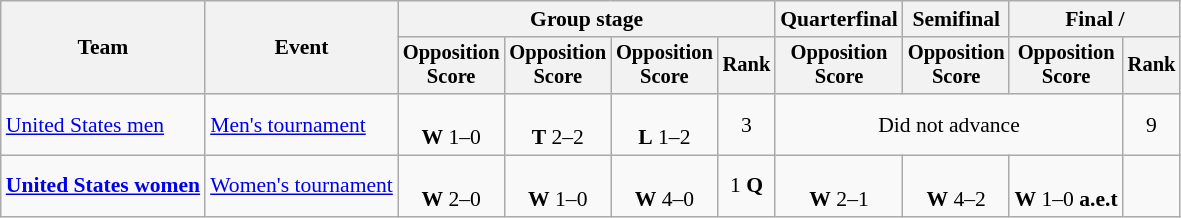<table class=wikitable style=font-size:90%;text-align:center>
<tr>
<th rowspan=2>Team</th>
<th rowspan=2>Event</th>
<th colspan=4>Group stage</th>
<th>Quarterfinal</th>
<th>Semifinal</th>
<th colspan=2>Final / </th>
</tr>
<tr style=font-size:95%>
<th>Opposition<br>Score</th>
<th>Opposition<br>Score</th>
<th>Opposition<br>Score</th>
<th>Rank</th>
<th>Opposition<br>Score</th>
<th>Opposition<br>Score</th>
<th>Opposition<br>Score</th>
<th>Rank</th>
</tr>
<tr>
<td align=left><a href='#'>United States men</a></td>
<td align=left><a href='#'>Men's tournament</a></td>
<td><br><strong>W</strong> 1–0</td>
<td><br><strong>T</strong> 2–2</td>
<td><br><strong>L</strong> 1–2</td>
<td>3</td>
<td colspan=3>Did not advance</td>
<td>9</td>
</tr>
<tr>
<td align=left><strong><a href='#'>United States women</a></strong></td>
<td align=left><a href='#'>Women's tournament</a></td>
<td><br><strong>W</strong> 2–0</td>
<td><br><strong>W</strong> 1–0</td>
<td><br><strong>W</strong> 4–0</td>
<td>1 <strong>Q</strong></td>
<td><br><strong>W</strong> 2–1 <strong></strong></td>
<td><br><strong>W</strong> 4–2</td>
<td><br><strong>W</strong> 1–0 <strong>a.e.t</strong></td>
<td></td>
</tr>
</table>
